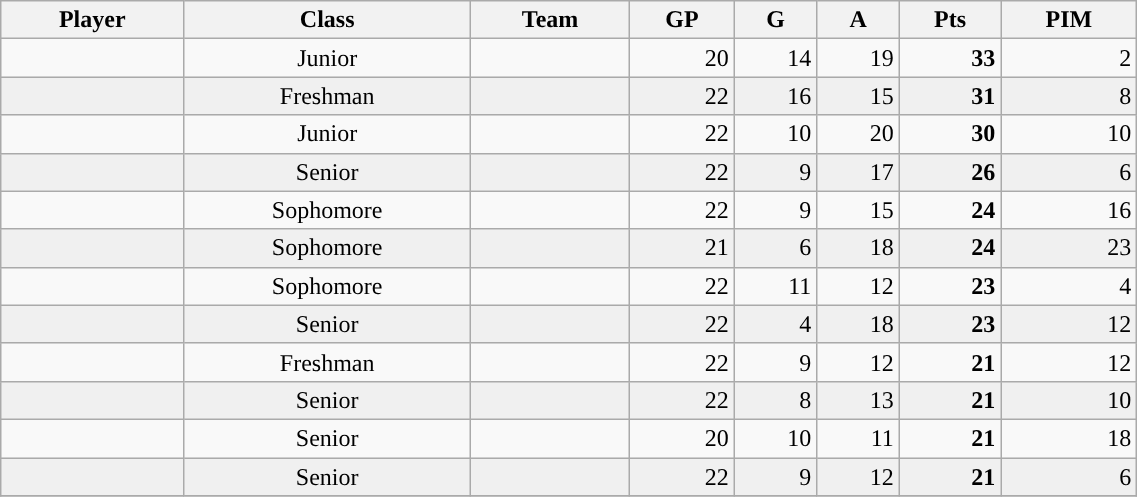<table class="wikitable sortable" style="text-align: center; "width=60%">
<tr>
<th>Player</th>
<th>Class</th>
<th>Team</th>
<th>GP</th>
<th>G</th>
<th>A</th>
<th>Pts</th>
<th>PIM</th>
</tr>
<tr>
<td align=left></td>
<td>Junior</td>
<td><strong><a href='#'></a></strong></td>
<td align=right>20</td>
<td align=right>14</td>
<td align=right>19</td>
<td align=right><strong>33</strong></td>
<td align=right>2</td>
</tr>
<tr bgcolor=f0f0f0>
<td align=left></td>
<td>Freshman</td>
<td><strong><a href='#'></a></strong></td>
<td align=right>22</td>
<td align=right>16</td>
<td align=right>15</td>
<td align=right><strong>31</strong></td>
<td align=right>8</td>
</tr>
<tr>
<td align=left></td>
<td>Junior</td>
<td><strong><a href='#'></a></strong></td>
<td align=right>22</td>
<td align=right>10</td>
<td align=right>20</td>
<td align=right><strong>30</strong></td>
<td align=right>10</td>
</tr>
<tr bgcolor=f0f0f0>
<td align=left></td>
<td>Senior</td>
<td><strong><a href='#'></a></strong></td>
<td align=right>22</td>
<td align=right>9</td>
<td align=right>17</td>
<td align=right><strong>26</strong></td>
<td align=right>6</td>
</tr>
<tr>
<td align=left></td>
<td>Sophomore</td>
<td><strong><a href='#'></a></strong></td>
<td align=right>22</td>
<td align=right>9</td>
<td align=right>15</td>
<td align=right><strong>24</strong></td>
<td align=right>16</td>
</tr>
<tr bgcolor=f0f0f0>
<td align=left></td>
<td>Sophomore</td>
<td><strong><a href='#'></a></strong></td>
<td align=right>21</td>
<td align=right>6</td>
<td align=right>18</td>
<td align=right><strong>24</strong></td>
<td align=right>23</td>
</tr>
<tr>
<td align=left></td>
<td>Sophomore</td>
<td><strong><a href='#'></a></strong></td>
<td align=right>22</td>
<td align=right>11</td>
<td align=right>12</td>
<td align=right><strong>23</strong></td>
<td align=right>4</td>
</tr>
<tr bgcolor=f0f0f0>
<td align=left></td>
<td>Senior</td>
<td><strong><a href='#'></a></strong></td>
<td align=right>22</td>
<td align=right>4</td>
<td align=right>18</td>
<td align=right><strong>23</strong></td>
<td align=right>12</td>
</tr>
<tr>
<td align=left></td>
<td>Freshman</td>
<td><strong><a href='#'></a></strong></td>
<td align=right>22</td>
<td align=right>9</td>
<td align=right>12</td>
<td align=right><strong>21</strong></td>
<td align=right>12</td>
</tr>
<tr bgcolor=f0f0f0>
<td align=left></td>
<td>Senior</td>
<td><strong><a href='#'></a></strong></td>
<td align=right>22</td>
<td align=right>8</td>
<td align=right>13</td>
<td align=right><strong>21</strong></td>
<td align=right>10</td>
</tr>
<tr>
<td align=left></td>
<td>Senior</td>
<td><strong><a href='#'></a></strong></td>
<td align=right>20</td>
<td align=right>10</td>
<td align=right>11</td>
<td align=right><strong>21</strong></td>
<td align=right>18</td>
</tr>
<tr bgcolor=f0f0f0>
<td align=left></td>
<td>Senior</td>
<td><strong><a href='#'></a></strong></td>
<td align=right>22</td>
<td align=right>9</td>
<td align=right>12</td>
<td align=right><strong>21</strong></td>
<td align=right>6</td>
</tr>
<tr>
</tr>
</table>
